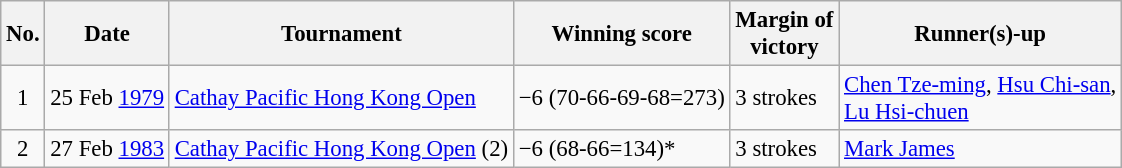<table class="wikitable" style="font-size:95%;">
<tr>
<th>No.</th>
<th>Date</th>
<th>Tournament</th>
<th>Winning score</th>
<th>Margin of<br>victory</th>
<th>Runner(s)-up</th>
</tr>
<tr>
<td align=center>1</td>
<td align=right>25 Feb <a href='#'>1979</a></td>
<td><a href='#'>Cathay Pacific Hong Kong Open</a></td>
<td>−6 (70-66-69-68=273)</td>
<td>3 strokes</td>
<td> <a href='#'>Chen Tze-ming</a>,  <a href='#'>Hsu Chi-san</a>,<br> <a href='#'>Lu Hsi-chuen</a></td>
</tr>
<tr>
<td align=center>2</td>
<td align=right>27 Feb <a href='#'>1983</a></td>
<td><a href='#'>Cathay Pacific Hong Kong Open</a> (2)</td>
<td>−6 (68-66=134)*</td>
<td>3 strokes</td>
<td> <a href='#'>Mark James</a></td>
</tr>
</table>
